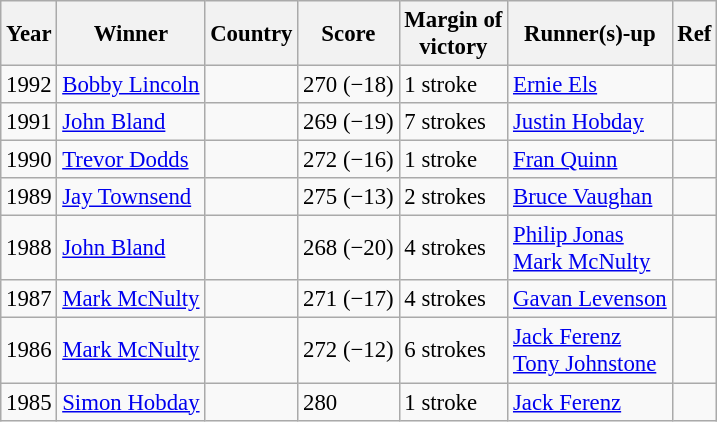<table class="wikitable" style="font-size:95%">
<tr>
<th>Year</th>
<th>Winner</th>
<th>Country</th>
<th>Score</th>
<th>Margin of<br>victory</th>
<th>Runner(s)-up</th>
<th>Ref</th>
</tr>
<tr>
<td>1992</td>
<td><a href='#'>Bobby Lincoln</a></td>
<td></td>
<td>270 (−18)</td>
<td>1 stroke</td>
<td> <a href='#'>Ernie Els</a></td>
<td></td>
</tr>
<tr>
<td>1991</td>
<td><a href='#'>John Bland</a></td>
<td></td>
<td>269 (−19)</td>
<td>7 strokes</td>
<td> <a href='#'>Justin Hobday</a></td>
<td></td>
</tr>
<tr>
<td>1990</td>
<td><a href='#'>Trevor Dodds</a></td>
<td></td>
<td>272 (−16)</td>
<td>1 stroke</td>
<td> <a href='#'>Fran Quinn</a></td>
<td></td>
</tr>
<tr>
<td>1989</td>
<td><a href='#'>Jay Townsend</a></td>
<td></td>
<td>275 (−13)</td>
<td>2 strokes</td>
<td> <a href='#'>Bruce Vaughan</a></td>
<td></td>
</tr>
<tr>
<td>1988</td>
<td><a href='#'>John Bland</a></td>
<td></td>
<td>268 (−20)</td>
<td>4 strokes</td>
<td> <a href='#'>Philip Jonas</a><br> <a href='#'>Mark McNulty</a></td>
<td></td>
</tr>
<tr>
<td>1987</td>
<td><a href='#'>Mark McNulty</a></td>
<td></td>
<td>271 (−17)</td>
<td>4 strokes</td>
<td> <a href='#'>Gavan Levenson</a></td>
<td></td>
</tr>
<tr>
<td>1986</td>
<td><a href='#'>Mark McNulty</a></td>
<td></td>
<td>272 (−12)</td>
<td>6 strokes</td>
<td> <a href='#'>Jack Ferenz</a><br> <a href='#'>Tony Johnstone</a></td>
<td></td>
</tr>
<tr>
<td>1985</td>
<td><a href='#'>Simon Hobday</a></td>
<td></td>
<td>280</td>
<td>1 stroke</td>
<td> <a href='#'>Jack Ferenz</a></td>
<td></td>
</tr>
</table>
